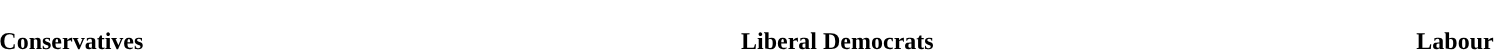<table style="width:100%; text-align:center;">
<tr style="color:white;">
<td style="background:"><strong>40</strong></td>
<td style="background:"><strong>9</strong></td>
<td style="background:"><strong>5</strong></td>
</tr>
<tr>
<td><span><strong>Conservatives</strong></span></td>
<td><span><strong>Liberal Democrats</strong></span></td>
<td><span><strong>Labour</strong></span></td>
</tr>
</table>
